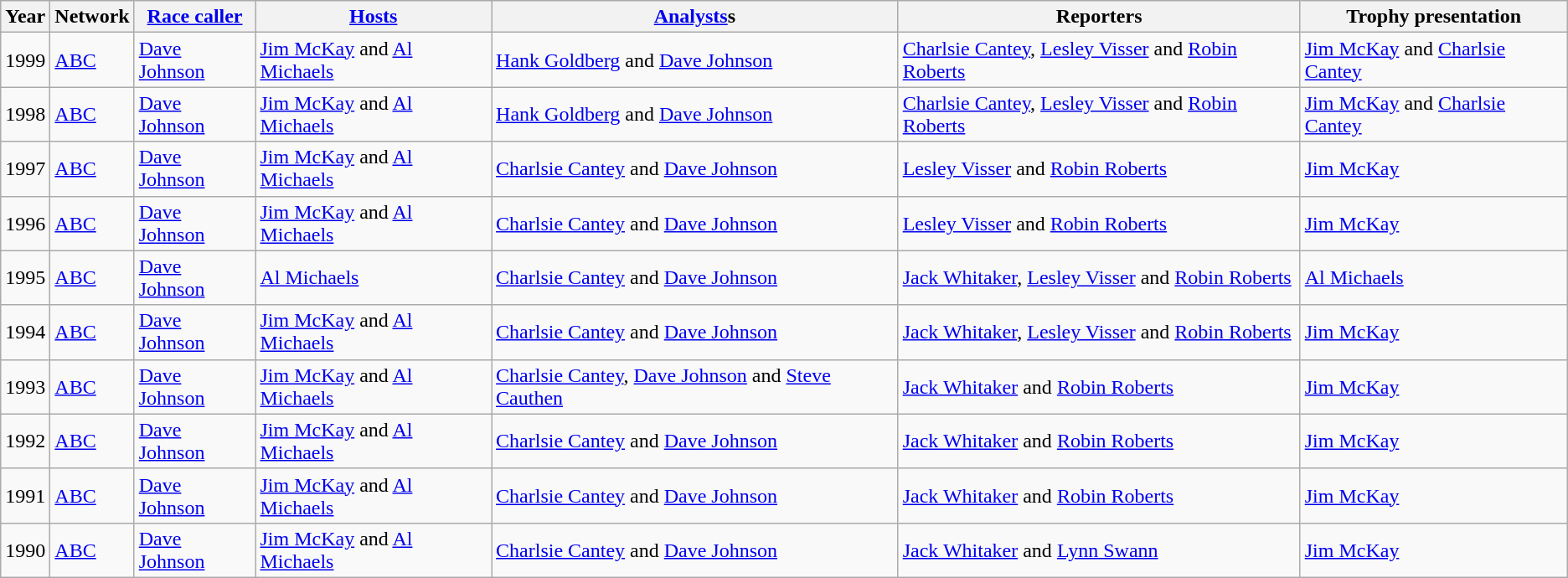<table class="wikitable">
<tr>
<th>Year</th>
<th>Network</th>
<th><a href='#'>Race caller</a></th>
<th><a href='#'>Hosts</a></th>
<th><a href='#'>Analysts</a>s</th>
<th>Reporters</th>
<th>Trophy presentation</th>
</tr>
<tr>
<td>1999</td>
<td><a href='#'>ABC</a></td>
<td><a href='#'>Dave Johnson</a></td>
<td><a href='#'>Jim McKay</a> and <a href='#'>Al Michaels</a></td>
<td><a href='#'>Hank Goldberg</a> and <a href='#'>Dave Johnson</a></td>
<td><a href='#'>Charlsie Cantey</a>, <a href='#'>Lesley Visser</a> and <a href='#'>Robin Roberts</a></td>
<td><a href='#'>Jim McKay</a> and <a href='#'>Charlsie Cantey</a></td>
</tr>
<tr>
<td>1998</td>
<td><a href='#'>ABC</a></td>
<td><a href='#'>Dave Johnson</a></td>
<td><a href='#'>Jim McKay</a> and <a href='#'>Al Michaels</a></td>
<td><a href='#'>Hank Goldberg</a> and <a href='#'>Dave Johnson</a></td>
<td><a href='#'>Charlsie Cantey</a>, <a href='#'>Lesley Visser</a> and <a href='#'>Robin Roberts</a></td>
<td><a href='#'>Jim McKay</a> and <a href='#'>Charlsie Cantey</a></td>
</tr>
<tr>
<td>1997</td>
<td><a href='#'>ABC</a></td>
<td><a href='#'>Dave Johnson</a></td>
<td><a href='#'>Jim McKay</a> and <a href='#'>Al Michaels</a></td>
<td><a href='#'>Charlsie Cantey</a> and <a href='#'>Dave Johnson</a></td>
<td><a href='#'>Lesley Visser</a> and <a href='#'>Robin Roberts</a></td>
<td><a href='#'>Jim McKay</a></td>
</tr>
<tr>
<td>1996</td>
<td><a href='#'>ABC</a></td>
<td><a href='#'>Dave Johnson</a></td>
<td><a href='#'>Jim McKay</a> and <a href='#'>Al Michaels</a></td>
<td><a href='#'>Charlsie Cantey</a> and <a href='#'>Dave Johnson</a></td>
<td><a href='#'>Lesley Visser</a> and <a href='#'>Robin Roberts</a></td>
<td><a href='#'>Jim McKay</a></td>
</tr>
<tr>
<td>1995</td>
<td><a href='#'>ABC</a></td>
<td><a href='#'>Dave Johnson</a></td>
<td><a href='#'>Al Michaels</a></td>
<td><a href='#'>Charlsie Cantey</a> and <a href='#'>Dave Johnson</a></td>
<td><a href='#'>Jack Whitaker</a>, <a href='#'>Lesley Visser</a> and <a href='#'>Robin Roberts</a></td>
<td><a href='#'>Al Michaels</a></td>
</tr>
<tr>
<td>1994</td>
<td><a href='#'>ABC</a></td>
<td><a href='#'>Dave Johnson</a></td>
<td><a href='#'>Jim McKay</a> and <a href='#'>Al Michaels</a></td>
<td><a href='#'>Charlsie Cantey</a> and <a href='#'>Dave Johnson</a></td>
<td><a href='#'>Jack Whitaker</a>, <a href='#'>Lesley Visser</a> and <a href='#'>Robin Roberts</a></td>
<td><a href='#'>Jim McKay</a></td>
</tr>
<tr>
<td>1993</td>
<td><a href='#'>ABC</a></td>
<td><a href='#'>Dave Johnson</a></td>
<td><a href='#'>Jim McKay</a> and <a href='#'>Al Michaels</a></td>
<td><a href='#'>Charlsie Cantey</a>, <a href='#'>Dave Johnson</a> and <a href='#'>Steve Cauthen</a></td>
<td><a href='#'>Jack Whitaker</a> and <a href='#'>Robin Roberts</a></td>
<td><a href='#'>Jim McKay</a></td>
</tr>
<tr>
<td>1992</td>
<td><a href='#'>ABC</a></td>
<td><a href='#'>Dave Johnson</a></td>
<td><a href='#'>Jim McKay</a> and <a href='#'>Al Michaels</a></td>
<td><a href='#'>Charlsie Cantey</a> and <a href='#'>Dave Johnson</a></td>
<td><a href='#'>Jack Whitaker</a>  and <a href='#'>Robin Roberts</a></td>
<td><a href='#'>Jim McKay</a></td>
</tr>
<tr>
<td>1991</td>
<td><a href='#'>ABC</a></td>
<td><a href='#'>Dave Johnson</a></td>
<td><a href='#'>Jim McKay</a> and <a href='#'>Al Michaels</a></td>
<td><a href='#'>Charlsie Cantey</a> and <a href='#'>Dave Johnson</a></td>
<td><a href='#'>Jack Whitaker</a> and <a href='#'>Robin Roberts</a></td>
<td><a href='#'>Jim McKay</a></td>
</tr>
<tr>
<td>1990</td>
<td><a href='#'>ABC</a></td>
<td><a href='#'>Dave Johnson</a></td>
<td><a href='#'>Jim McKay</a> and <a href='#'>Al Michaels</a></td>
<td><a href='#'>Charlsie Cantey</a> and <a href='#'>Dave Johnson</a></td>
<td><a href='#'>Jack Whitaker</a> and <a href='#'>Lynn Swann</a></td>
<td><a href='#'>Jim McKay</a></td>
</tr>
</table>
